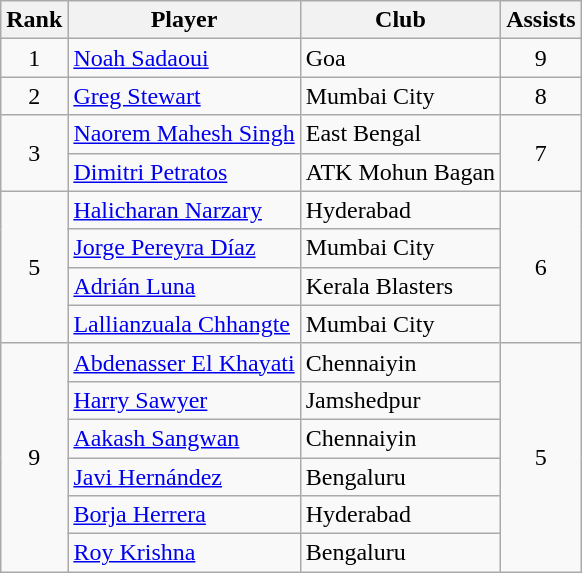<table class="wikitable sortable" style="text-align:center">
<tr>
<th>Rank</th>
<th>Player</th>
<th>Club</th>
<th>Assists</th>
</tr>
<tr>
<td>1</td>
<td align="left"> <a href='#'>Noah Sadaoui</a></td>
<td align="left">Goa</td>
<td>9</td>
</tr>
<tr>
<td>2</td>
<td align="left"> <a href='#'>Greg Stewart</a></td>
<td align="left">Mumbai City</td>
<td>8</td>
</tr>
<tr>
<td rowspan="2">3</td>
<td align="left"> <a href='#'>Naorem Mahesh Singh</a></td>
<td align="left">East Bengal</td>
<td rowspan="2">7</td>
</tr>
<tr>
<td align="left"> <a href='#'>Dimitri Petratos</a></td>
<td align="left">ATK Mohun Bagan</td>
</tr>
<tr>
<td rowspan="4">5</td>
<td align="left"> <a href='#'>Halicharan Narzary</a></td>
<td align="left">Hyderabad</td>
<td rowspan="4">6</td>
</tr>
<tr>
<td align="left"> <a href='#'>Jorge Pereyra Díaz</a></td>
<td align="left">Mumbai City</td>
</tr>
<tr>
<td align="left"> <a href='#'>Adrián Luna</a></td>
<td align="left">Kerala Blasters</td>
</tr>
<tr>
<td align="left"> <a href='#'>Lallianzuala Chhangte</a></td>
<td align="left">Mumbai City</td>
</tr>
<tr>
<td rowspan="6">9</td>
<td align="left"> <a href='#'>Abdenasser El Khayati</a></td>
<td align="left">Chennaiyin</td>
<td rowspan="6">5</td>
</tr>
<tr>
<td align="left"> <a href='#'>Harry Sawyer</a></td>
<td align="left">Jamshedpur</td>
</tr>
<tr>
<td align="left"> <a href='#'>Aakash Sangwan</a></td>
<td align="left">Chennaiyin</td>
</tr>
<tr>
<td align="left"> <a href='#'>Javi Hernández</a></td>
<td align="left">Bengaluru</td>
</tr>
<tr>
<td align="left"> <a href='#'>Borja Herrera</a></td>
<td align="left">Hyderabad</td>
</tr>
<tr>
<td align="left"> <a href='#'>Roy Krishna</a></td>
<td align="left">Bengaluru</td>
</tr>
</table>
